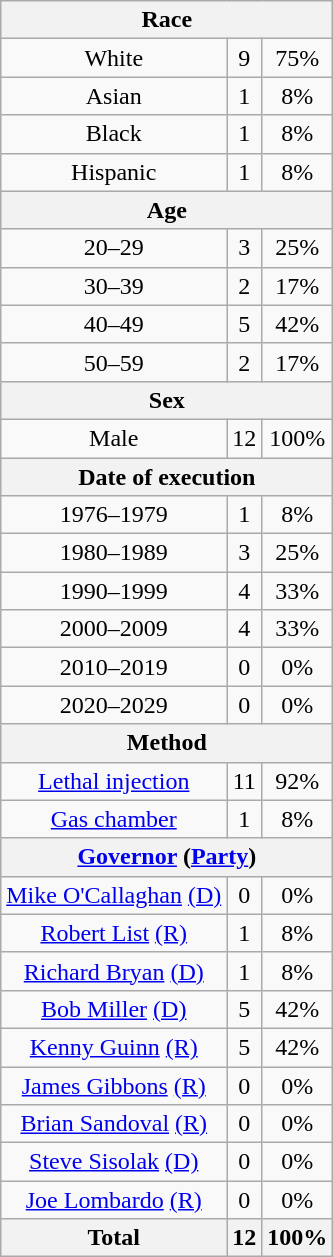<table class="wikitable" style="text-align:center;">
<tr>
<th colspan="3">Race</th>
</tr>
<tr>
<td>White</td>
<td>9</td>
<td>75%</td>
</tr>
<tr>
<td>Asian</td>
<td>1</td>
<td>8%</td>
</tr>
<tr>
<td>Black</td>
<td>1</td>
<td>8%</td>
</tr>
<tr>
<td>Hispanic</td>
<td>1</td>
<td>8%</td>
</tr>
<tr>
<th colspan="3">Age</th>
</tr>
<tr>
<td>20–29</td>
<td>3</td>
<td>25%</td>
</tr>
<tr>
<td>30–39</td>
<td>2</td>
<td>17%</td>
</tr>
<tr>
<td>40–49</td>
<td>5</td>
<td>42%</td>
</tr>
<tr>
<td>50–59</td>
<td>2</td>
<td>17%</td>
</tr>
<tr>
<th colspan="3">Sex</th>
</tr>
<tr>
<td>Male</td>
<td>12</td>
<td>100%</td>
</tr>
<tr>
<th colspan="3">Date of execution</th>
</tr>
<tr>
<td>1976–1979</td>
<td>1</td>
<td>8%</td>
</tr>
<tr>
<td>1980–1989</td>
<td>3</td>
<td>25%</td>
</tr>
<tr>
<td>1990–1999</td>
<td>4</td>
<td>33%</td>
</tr>
<tr>
<td>2000–2009</td>
<td>4</td>
<td>33%</td>
</tr>
<tr>
<td>2010–2019</td>
<td>0</td>
<td>0%</td>
</tr>
<tr>
<td>2020–2029</td>
<td>0</td>
<td>0%</td>
</tr>
<tr>
<th colspan="3">Method</th>
</tr>
<tr>
<td><a href='#'>Lethal injection</a></td>
<td>11</td>
<td>92%</td>
</tr>
<tr>
<td><a href='#'>Gas chamber</a></td>
<td>1</td>
<td>8%</td>
</tr>
<tr>
<th colspan="3"><a href='#'>Governor</a> (<a href='#'>Party</a>)</th>
</tr>
<tr>
<td><a href='#'>Mike O'Callaghan</a> <a href='#'>(D)</a></td>
<td>0</td>
<td>0%</td>
</tr>
<tr>
<td><a href='#'>Robert List</a> <a href='#'>(R)</a></td>
<td>1</td>
<td>8%</td>
</tr>
<tr>
<td><a href='#'>Richard Bryan</a> <a href='#'>(D)</a></td>
<td>1</td>
<td>8%</td>
</tr>
<tr>
<td><a href='#'>Bob Miller</a> <a href='#'>(D)</a></td>
<td>5</td>
<td>42%</td>
</tr>
<tr>
<td><a href='#'>Kenny Guinn</a> <a href='#'>(R)</a></td>
<td>5</td>
<td>42%</td>
</tr>
<tr>
<td><a href='#'>James Gibbons</a> <a href='#'>(R)</a></td>
<td>0</td>
<td>0%</td>
</tr>
<tr>
<td><a href='#'>Brian Sandoval</a> <a href='#'>(R)</a></td>
<td>0</td>
<td>0%</td>
</tr>
<tr>
<td><a href='#'>Steve Sisolak</a> <a href='#'>(D)</a></td>
<td>0</td>
<td>0%</td>
</tr>
<tr>
<td><a href='#'>Joe Lombardo</a> <a href='#'>(R)</a></td>
<td>0</td>
<td>0%</td>
</tr>
<tr>
<th>Total</th>
<th>12</th>
<th>100%</th>
</tr>
</table>
